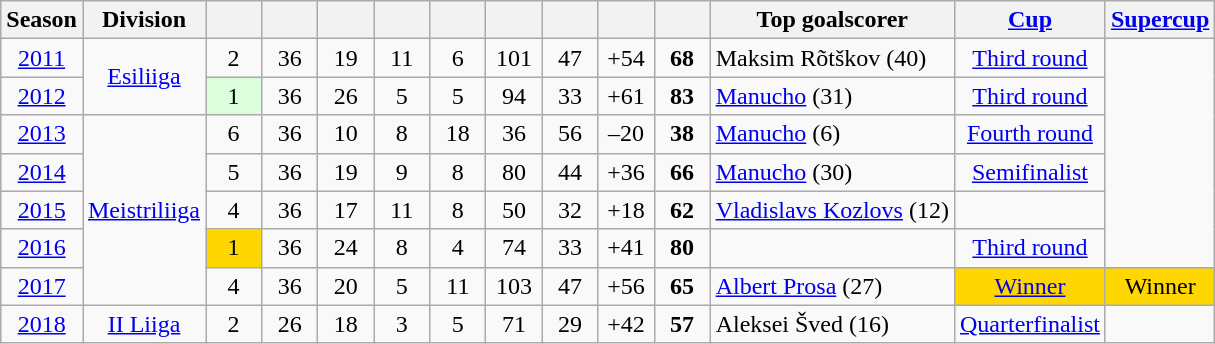<table class="wikitable">
<tr>
<th>Season</th>
<th>Division</th>
<th width="30px"></th>
<th width="30px"></th>
<th width="30px"></th>
<th width="30px"></th>
<th width="30px"></th>
<th width="30px"></th>
<th width="30px"></th>
<th width="30px"></th>
<th width="30px"></th>
<th>Top goalscorer</th>
<th><a href='#'>Cup</a></th>
<th><a href='#'>Supercup</a></th>
</tr>
<tr align="center">
<td><a href='#'>2011</a></td>
<td rowspan=2><a href='#'>Esiliiga</a></td>
<td>2</td>
<td>36</td>
<td>19</td>
<td>11</td>
<td>6</td>
<td>101</td>
<td>47</td>
<td>+54</td>
<td><strong>68</strong></td>
<td align=left> Maksim Rõtškov (40)</td>
<td><a href='#'>Third round</a></td>
<td rowspan=6></td>
</tr>
<tr align="center">
<td><a href='#'>2012</a></td>
<td style="background:#DDFFDD;">1</td>
<td>36</td>
<td>26</td>
<td>5</td>
<td>5</td>
<td>94</td>
<td>33</td>
<td>+61</td>
<td><strong>83</strong></td>
<td align=left> <a href='#'>Manucho</a> (31)</td>
<td><a href='#'>Third round</a></td>
</tr>
<tr align="center">
<td><a href='#'>2013</a></td>
<td rowspan=5><a href='#'>Meistriliiga</a></td>
<td>6</td>
<td>36</td>
<td>10</td>
<td>8</td>
<td>18</td>
<td>36</td>
<td>56</td>
<td>–20</td>
<td><strong>38</strong></td>
<td align=left> <a href='#'>Manucho</a> (6)</td>
<td><a href='#'>Fourth round</a></td>
</tr>
<tr align="center">
<td><a href='#'>2014</a></td>
<td>5</td>
<td>36</td>
<td>19</td>
<td>9</td>
<td>8</td>
<td>80</td>
<td>44</td>
<td>+36</td>
<td><strong>66</strong></td>
<td align=left> <a href='#'>Manucho</a> (30)</td>
<td><a href='#'>Semifinalist</a></td>
</tr>
<tr align="center">
<td><a href='#'>2015</a></td>
<td>4</td>
<td>36</td>
<td>17</td>
<td>11</td>
<td>8</td>
<td>50</td>
<td>32</td>
<td>+18</td>
<td><strong>62</strong></td>
<td align=left> <a href='#'>Vladislavs Kozlovs</a> (12)</td>
<td></td>
</tr>
<tr align="center">
<td><a href='#'>2016</a></td>
<td bgcolor=gold>1</td>
<td>36</td>
<td>24</td>
<td>8</td>
<td>4</td>
<td>74</td>
<td>33</td>
<td>+41</td>
<td><strong>80</strong></td>
<td align=left></td>
<td><a href='#'>Third round</a></td>
</tr>
<tr align="center">
<td><a href='#'>2017</a></td>
<td>4</td>
<td>36</td>
<td>20</td>
<td>5</td>
<td>11</td>
<td>103</td>
<td>47</td>
<td>+56</td>
<td><strong>65</strong></td>
<td align=left> <a href='#'>Albert Prosa</a> (27)</td>
<td bgcolor=gold><a href='#'>Winner</a></td>
<td bgcolor=gold>Winner</td>
</tr>
<tr align="center">
<td><a href='#'>2018</a></td>
<td><a href='#'>II Liiga</a></td>
<td>2</td>
<td>26</td>
<td>18</td>
<td>3</td>
<td>5</td>
<td>71</td>
<td>29</td>
<td>+42</td>
<td><strong>57</strong></td>
<td align=left> Aleksei Šved (16)</td>
<td><a href='#'>Quarterfinalist</a></td>
<td bgcolor=></td>
</tr>
</table>
